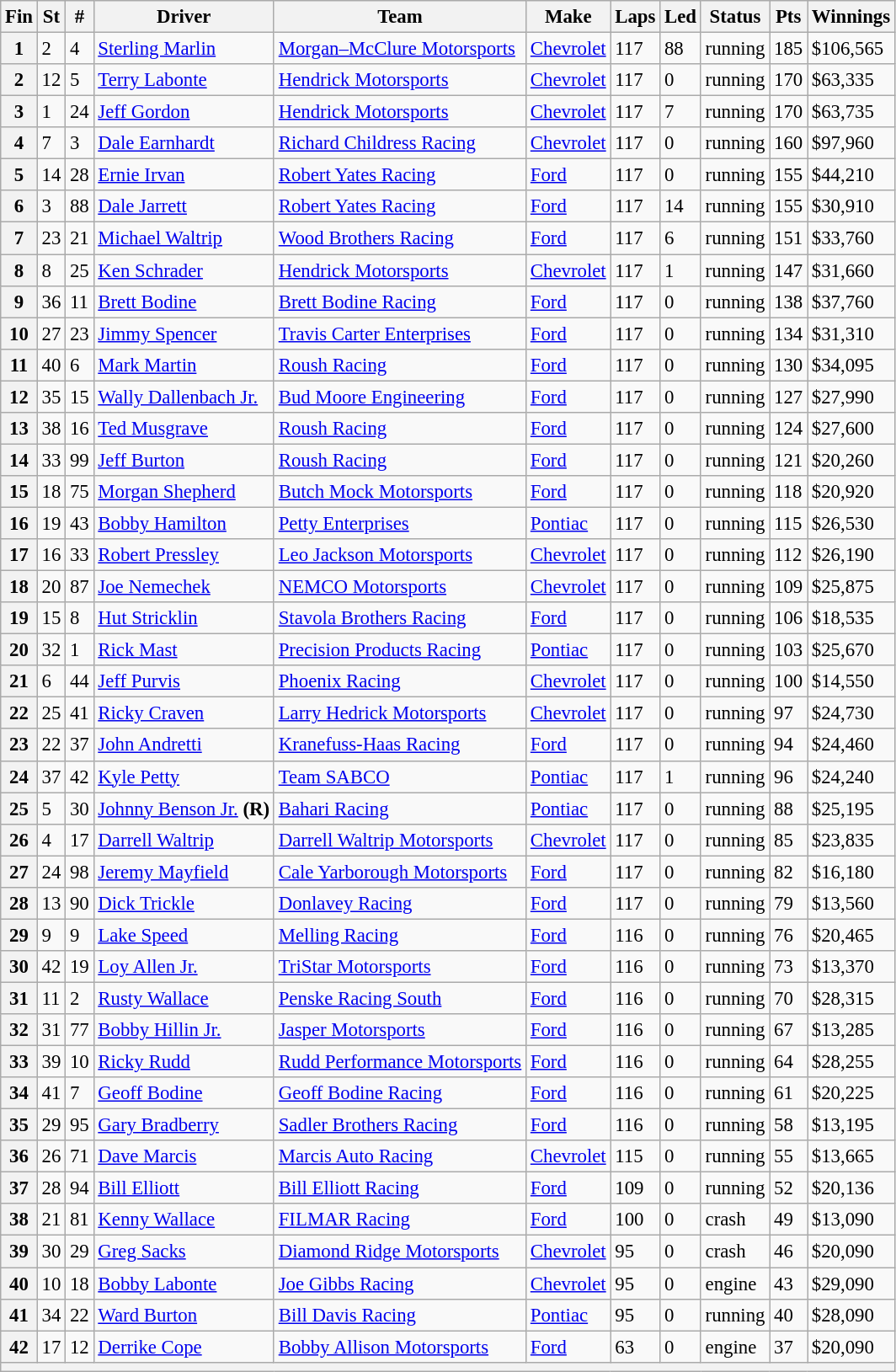<table class="wikitable" style="font-size:95%">
<tr>
<th>Fin</th>
<th>St</th>
<th>#</th>
<th>Driver</th>
<th>Team</th>
<th>Make</th>
<th>Laps</th>
<th>Led</th>
<th>Status</th>
<th>Pts</th>
<th>Winnings</th>
</tr>
<tr>
<th>1</th>
<td>2</td>
<td>4</td>
<td><a href='#'>Sterling Marlin</a></td>
<td><a href='#'>Morgan–McClure Motorsports</a></td>
<td><a href='#'>Chevrolet</a></td>
<td>117</td>
<td>88</td>
<td>running</td>
<td>185</td>
<td>$106,565</td>
</tr>
<tr>
<th>2</th>
<td>12</td>
<td>5</td>
<td><a href='#'>Terry Labonte</a></td>
<td><a href='#'>Hendrick Motorsports</a></td>
<td><a href='#'>Chevrolet</a></td>
<td>117</td>
<td>0</td>
<td>running</td>
<td>170</td>
<td>$63,335</td>
</tr>
<tr>
<th>3</th>
<td>1</td>
<td>24</td>
<td><a href='#'>Jeff Gordon</a></td>
<td><a href='#'>Hendrick Motorsports</a></td>
<td><a href='#'>Chevrolet</a></td>
<td>117</td>
<td>7</td>
<td>running</td>
<td>170</td>
<td>$63,735</td>
</tr>
<tr>
<th>4</th>
<td>7</td>
<td>3</td>
<td><a href='#'>Dale Earnhardt</a></td>
<td><a href='#'>Richard Childress Racing</a></td>
<td><a href='#'>Chevrolet</a></td>
<td>117</td>
<td>0</td>
<td>running</td>
<td>160</td>
<td>$97,960</td>
</tr>
<tr>
<th>5</th>
<td>14</td>
<td>28</td>
<td><a href='#'>Ernie Irvan</a></td>
<td><a href='#'>Robert Yates Racing</a></td>
<td><a href='#'>Ford</a></td>
<td>117</td>
<td>0</td>
<td>running</td>
<td>155</td>
<td>$44,210</td>
</tr>
<tr>
<th>6</th>
<td>3</td>
<td>88</td>
<td><a href='#'>Dale Jarrett</a></td>
<td><a href='#'>Robert Yates Racing</a></td>
<td><a href='#'>Ford</a></td>
<td>117</td>
<td>14</td>
<td>running</td>
<td>155</td>
<td>$30,910</td>
</tr>
<tr>
<th>7</th>
<td>23</td>
<td>21</td>
<td><a href='#'>Michael Waltrip</a></td>
<td><a href='#'>Wood Brothers Racing</a></td>
<td><a href='#'>Ford</a></td>
<td>117</td>
<td>6</td>
<td>running</td>
<td>151</td>
<td>$33,760</td>
</tr>
<tr>
<th>8</th>
<td>8</td>
<td>25</td>
<td><a href='#'>Ken Schrader</a></td>
<td><a href='#'>Hendrick Motorsports</a></td>
<td><a href='#'>Chevrolet</a></td>
<td>117</td>
<td>1</td>
<td>running</td>
<td>147</td>
<td>$31,660</td>
</tr>
<tr>
<th>9</th>
<td>36</td>
<td>11</td>
<td><a href='#'>Brett Bodine</a></td>
<td><a href='#'>Brett Bodine Racing</a></td>
<td><a href='#'>Ford</a></td>
<td>117</td>
<td>0</td>
<td>running</td>
<td>138</td>
<td>$37,760</td>
</tr>
<tr>
<th>10</th>
<td>27</td>
<td>23</td>
<td><a href='#'>Jimmy Spencer</a></td>
<td><a href='#'>Travis Carter Enterprises</a></td>
<td><a href='#'>Ford</a></td>
<td>117</td>
<td>0</td>
<td>running</td>
<td>134</td>
<td>$31,310</td>
</tr>
<tr>
<th>11</th>
<td>40</td>
<td>6</td>
<td><a href='#'>Mark Martin</a></td>
<td><a href='#'>Roush Racing</a></td>
<td><a href='#'>Ford</a></td>
<td>117</td>
<td>0</td>
<td>running</td>
<td>130</td>
<td>$34,095</td>
</tr>
<tr>
<th>12</th>
<td>35</td>
<td>15</td>
<td><a href='#'>Wally Dallenbach Jr.</a></td>
<td><a href='#'>Bud Moore Engineering</a></td>
<td><a href='#'>Ford</a></td>
<td>117</td>
<td>0</td>
<td>running</td>
<td>127</td>
<td>$27,990</td>
</tr>
<tr>
<th>13</th>
<td>38</td>
<td>16</td>
<td><a href='#'>Ted Musgrave</a></td>
<td><a href='#'>Roush Racing</a></td>
<td><a href='#'>Ford</a></td>
<td>117</td>
<td>0</td>
<td>running</td>
<td>124</td>
<td>$27,600</td>
</tr>
<tr>
<th>14</th>
<td>33</td>
<td>99</td>
<td><a href='#'>Jeff Burton</a></td>
<td><a href='#'>Roush Racing</a></td>
<td><a href='#'>Ford</a></td>
<td>117</td>
<td>0</td>
<td>running</td>
<td>121</td>
<td>$20,260</td>
</tr>
<tr>
<th>15</th>
<td>18</td>
<td>75</td>
<td><a href='#'>Morgan Shepherd</a></td>
<td><a href='#'>Butch Mock Motorsports</a></td>
<td><a href='#'>Ford</a></td>
<td>117</td>
<td>0</td>
<td>running</td>
<td>118</td>
<td>$20,920</td>
</tr>
<tr>
<th>16</th>
<td>19</td>
<td>43</td>
<td><a href='#'>Bobby Hamilton</a></td>
<td><a href='#'>Petty Enterprises</a></td>
<td><a href='#'>Pontiac</a></td>
<td>117</td>
<td>0</td>
<td>running</td>
<td>115</td>
<td>$26,530</td>
</tr>
<tr>
<th>17</th>
<td>16</td>
<td>33</td>
<td><a href='#'>Robert Pressley</a></td>
<td><a href='#'>Leo Jackson Motorsports</a></td>
<td><a href='#'>Chevrolet</a></td>
<td>117</td>
<td>0</td>
<td>running</td>
<td>112</td>
<td>$26,190</td>
</tr>
<tr>
<th>18</th>
<td>20</td>
<td>87</td>
<td><a href='#'>Joe Nemechek</a></td>
<td><a href='#'>NEMCO Motorsports</a></td>
<td><a href='#'>Chevrolet</a></td>
<td>117</td>
<td>0</td>
<td>running</td>
<td>109</td>
<td>$25,875</td>
</tr>
<tr>
<th>19</th>
<td>15</td>
<td>8</td>
<td><a href='#'>Hut Stricklin</a></td>
<td><a href='#'>Stavola Brothers Racing</a></td>
<td><a href='#'>Ford</a></td>
<td>117</td>
<td>0</td>
<td>running</td>
<td>106</td>
<td>$18,535</td>
</tr>
<tr>
<th>20</th>
<td>32</td>
<td>1</td>
<td><a href='#'>Rick Mast</a></td>
<td><a href='#'>Precision Products Racing</a></td>
<td><a href='#'>Pontiac</a></td>
<td>117</td>
<td>0</td>
<td>running</td>
<td>103</td>
<td>$25,670</td>
</tr>
<tr>
<th>21</th>
<td>6</td>
<td>44</td>
<td><a href='#'>Jeff Purvis</a></td>
<td><a href='#'>Phoenix Racing</a></td>
<td><a href='#'>Chevrolet</a></td>
<td>117</td>
<td>0</td>
<td>running</td>
<td>100</td>
<td>$14,550</td>
</tr>
<tr>
<th>22</th>
<td>25</td>
<td>41</td>
<td><a href='#'>Ricky Craven</a></td>
<td><a href='#'>Larry Hedrick Motorsports</a></td>
<td><a href='#'>Chevrolet</a></td>
<td>117</td>
<td>0</td>
<td>running</td>
<td>97</td>
<td>$24,730</td>
</tr>
<tr>
<th>23</th>
<td>22</td>
<td>37</td>
<td><a href='#'>John Andretti</a></td>
<td><a href='#'>Kranefuss-Haas Racing</a></td>
<td><a href='#'>Ford</a></td>
<td>117</td>
<td>0</td>
<td>running</td>
<td>94</td>
<td>$24,460</td>
</tr>
<tr>
<th>24</th>
<td>37</td>
<td>42</td>
<td><a href='#'>Kyle Petty</a></td>
<td><a href='#'>Team SABCO</a></td>
<td><a href='#'>Pontiac</a></td>
<td>117</td>
<td>1</td>
<td>running</td>
<td>96</td>
<td>$24,240</td>
</tr>
<tr>
<th>25</th>
<td>5</td>
<td>30</td>
<td><a href='#'>Johnny Benson Jr.</a> <strong>(R)</strong></td>
<td><a href='#'>Bahari Racing</a></td>
<td><a href='#'>Pontiac</a></td>
<td>117</td>
<td>0</td>
<td>running</td>
<td>88</td>
<td>$25,195</td>
</tr>
<tr>
<th>26</th>
<td>4</td>
<td>17</td>
<td><a href='#'>Darrell Waltrip</a></td>
<td><a href='#'>Darrell Waltrip Motorsports</a></td>
<td><a href='#'>Chevrolet</a></td>
<td>117</td>
<td>0</td>
<td>running</td>
<td>85</td>
<td>$23,835</td>
</tr>
<tr>
<th>27</th>
<td>24</td>
<td>98</td>
<td><a href='#'>Jeremy Mayfield</a></td>
<td><a href='#'>Cale Yarborough Motorsports</a></td>
<td><a href='#'>Ford</a></td>
<td>117</td>
<td>0</td>
<td>running</td>
<td>82</td>
<td>$16,180</td>
</tr>
<tr>
<th>28</th>
<td>13</td>
<td>90</td>
<td><a href='#'>Dick Trickle</a></td>
<td><a href='#'>Donlavey Racing</a></td>
<td><a href='#'>Ford</a></td>
<td>117</td>
<td>0</td>
<td>running</td>
<td>79</td>
<td>$13,560</td>
</tr>
<tr>
<th>29</th>
<td>9</td>
<td>9</td>
<td><a href='#'>Lake Speed</a></td>
<td><a href='#'>Melling Racing</a></td>
<td><a href='#'>Ford</a></td>
<td>116</td>
<td>0</td>
<td>running</td>
<td>76</td>
<td>$20,465</td>
</tr>
<tr>
<th>30</th>
<td>42</td>
<td>19</td>
<td><a href='#'>Loy Allen Jr.</a></td>
<td><a href='#'>TriStar Motorsports</a></td>
<td><a href='#'>Ford</a></td>
<td>116</td>
<td>0</td>
<td>running</td>
<td>73</td>
<td>$13,370</td>
</tr>
<tr>
<th>31</th>
<td>11</td>
<td>2</td>
<td><a href='#'>Rusty Wallace</a></td>
<td><a href='#'>Penske Racing South</a></td>
<td><a href='#'>Ford</a></td>
<td>116</td>
<td>0</td>
<td>running</td>
<td>70</td>
<td>$28,315</td>
</tr>
<tr>
<th>32</th>
<td>31</td>
<td>77</td>
<td><a href='#'>Bobby Hillin Jr.</a></td>
<td><a href='#'>Jasper Motorsports</a></td>
<td><a href='#'>Ford</a></td>
<td>116</td>
<td>0</td>
<td>running</td>
<td>67</td>
<td>$13,285</td>
</tr>
<tr>
<th>33</th>
<td>39</td>
<td>10</td>
<td><a href='#'>Ricky Rudd</a></td>
<td><a href='#'>Rudd Performance Motorsports</a></td>
<td><a href='#'>Ford</a></td>
<td>116</td>
<td>0</td>
<td>running</td>
<td>64</td>
<td>$28,255</td>
</tr>
<tr>
<th>34</th>
<td>41</td>
<td>7</td>
<td><a href='#'>Geoff Bodine</a></td>
<td><a href='#'>Geoff Bodine Racing</a></td>
<td><a href='#'>Ford</a></td>
<td>116</td>
<td>0</td>
<td>running</td>
<td>61</td>
<td>$20,225</td>
</tr>
<tr>
<th>35</th>
<td>29</td>
<td>95</td>
<td><a href='#'>Gary Bradberry</a></td>
<td><a href='#'>Sadler Brothers Racing</a></td>
<td><a href='#'>Ford</a></td>
<td>116</td>
<td>0</td>
<td>running</td>
<td>58</td>
<td>$13,195</td>
</tr>
<tr>
<th>36</th>
<td>26</td>
<td>71</td>
<td><a href='#'>Dave Marcis</a></td>
<td><a href='#'>Marcis Auto Racing</a></td>
<td><a href='#'>Chevrolet</a></td>
<td>115</td>
<td>0</td>
<td>running</td>
<td>55</td>
<td>$13,665</td>
</tr>
<tr>
<th>37</th>
<td>28</td>
<td>94</td>
<td><a href='#'>Bill Elliott</a></td>
<td><a href='#'>Bill Elliott Racing</a></td>
<td><a href='#'>Ford</a></td>
<td>109</td>
<td>0</td>
<td>running</td>
<td>52</td>
<td>$20,136</td>
</tr>
<tr>
<th>38</th>
<td>21</td>
<td>81</td>
<td><a href='#'>Kenny Wallace</a></td>
<td><a href='#'>FILMAR Racing</a></td>
<td><a href='#'>Ford</a></td>
<td>100</td>
<td>0</td>
<td>crash</td>
<td>49</td>
<td>$13,090</td>
</tr>
<tr>
<th>39</th>
<td>30</td>
<td>29</td>
<td><a href='#'>Greg Sacks</a></td>
<td><a href='#'>Diamond Ridge Motorsports</a></td>
<td><a href='#'>Chevrolet</a></td>
<td>95</td>
<td>0</td>
<td>crash</td>
<td>46</td>
<td>$20,090</td>
</tr>
<tr>
<th>40</th>
<td>10</td>
<td>18</td>
<td><a href='#'>Bobby Labonte</a></td>
<td><a href='#'>Joe Gibbs Racing</a></td>
<td><a href='#'>Chevrolet</a></td>
<td>95</td>
<td>0</td>
<td>engine</td>
<td>43</td>
<td>$29,090</td>
</tr>
<tr>
<th>41</th>
<td>34</td>
<td>22</td>
<td><a href='#'>Ward Burton</a></td>
<td><a href='#'>Bill Davis Racing</a></td>
<td><a href='#'>Pontiac</a></td>
<td>95</td>
<td>0</td>
<td>running</td>
<td>40</td>
<td>$28,090</td>
</tr>
<tr>
<th>42</th>
<td>17</td>
<td>12</td>
<td><a href='#'>Derrike Cope</a></td>
<td><a href='#'>Bobby Allison Motorsports</a></td>
<td><a href='#'>Ford</a></td>
<td>63</td>
<td>0</td>
<td>engine</td>
<td>37</td>
<td>$20,090</td>
</tr>
<tr>
<th colspan="11"></th>
</tr>
</table>
